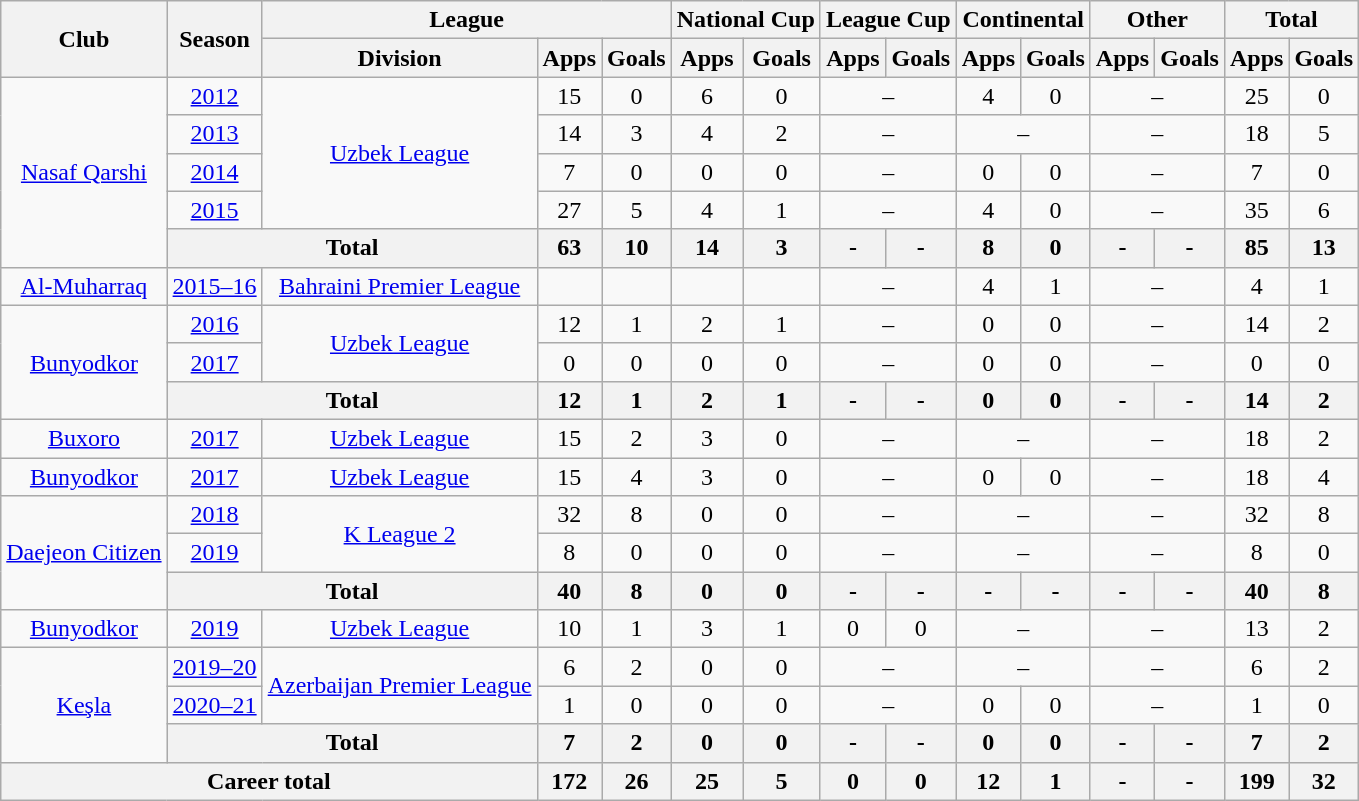<table class="wikitable" style="text-align: center;">
<tr>
<th rowspan="2">Club</th>
<th rowspan="2">Season</th>
<th colspan="3">League</th>
<th colspan="2">National Cup</th>
<th colspan="2">League Cup</th>
<th colspan="2">Continental</th>
<th colspan="2">Other</th>
<th colspan="2">Total</th>
</tr>
<tr>
<th>Division</th>
<th>Apps</th>
<th>Goals</th>
<th>Apps</th>
<th>Goals</th>
<th>Apps</th>
<th>Goals</th>
<th>Apps</th>
<th>Goals</th>
<th>Apps</th>
<th>Goals</th>
<th>Apps</th>
<th>Goals</th>
</tr>
<tr>
<td rowspan="5" valign="center"><a href='#'>Nasaf Qarshi</a></td>
<td><a href='#'>2012</a></td>
<td rowspan="4" valign="center"><a href='#'>Uzbek League</a></td>
<td>15</td>
<td>0</td>
<td>6</td>
<td>0</td>
<td colspan="2">–</td>
<td>4</td>
<td>0</td>
<td colspan="2">–</td>
<td>25</td>
<td>0</td>
</tr>
<tr>
<td><a href='#'>2013</a></td>
<td>14</td>
<td>3</td>
<td>4</td>
<td>2</td>
<td colspan="2">–</td>
<td colspan="2">–</td>
<td colspan="2">–</td>
<td>18</td>
<td>5</td>
</tr>
<tr>
<td><a href='#'>2014</a></td>
<td>7</td>
<td>0</td>
<td>0</td>
<td>0</td>
<td colspan="2">–</td>
<td>0</td>
<td>0</td>
<td colspan="2">–</td>
<td>7</td>
<td>0</td>
</tr>
<tr>
<td><a href='#'>2015</a></td>
<td>27</td>
<td>5</td>
<td>4</td>
<td>1</td>
<td colspan="2">–</td>
<td>4</td>
<td>0</td>
<td colspan="2">–</td>
<td>35</td>
<td>6</td>
</tr>
<tr>
<th colspan="2">Total</th>
<th>63</th>
<th>10</th>
<th>14</th>
<th>3</th>
<th>-</th>
<th>-</th>
<th>8</th>
<th>0</th>
<th>-</th>
<th>-</th>
<th>85</th>
<th>13</th>
</tr>
<tr>
<td valign="center"><a href='#'>Al-Muharraq</a></td>
<td><a href='#'>2015–16</a></td>
<td><a href='#'>Bahraini Premier League</a></td>
<td></td>
<td></td>
<td></td>
<td></td>
<td colspan="2">–</td>
<td>4</td>
<td>1</td>
<td colspan="2">–</td>
<td>4</td>
<td>1</td>
</tr>
<tr>
<td rowspan="3" valign="center"><a href='#'>Bunyodkor</a></td>
<td><a href='#'>2016</a></td>
<td rowspan="2" valign="center"><a href='#'>Uzbek League</a></td>
<td>12</td>
<td>1</td>
<td>2</td>
<td>1</td>
<td colspan="2">–</td>
<td>0</td>
<td>0</td>
<td colspan="2">–</td>
<td>14</td>
<td>2</td>
</tr>
<tr>
<td><a href='#'>2017</a></td>
<td>0</td>
<td>0</td>
<td>0</td>
<td>0</td>
<td colspan="2">–</td>
<td>0</td>
<td>0</td>
<td colspan="2">–</td>
<td>0</td>
<td>0</td>
</tr>
<tr>
<th colspan="2">Total</th>
<th>12</th>
<th>1</th>
<th>2</th>
<th>1</th>
<th>-</th>
<th>-</th>
<th>0</th>
<th>0</th>
<th>-</th>
<th>-</th>
<th>14</th>
<th>2</th>
</tr>
<tr>
<td valign="center"><a href='#'>Buxoro</a></td>
<td><a href='#'>2017</a></td>
<td><a href='#'>Uzbek League</a></td>
<td>15</td>
<td>2</td>
<td>3</td>
<td>0</td>
<td colspan="2">–</td>
<td colspan="2">–</td>
<td colspan="2">–</td>
<td>18</td>
<td>2</td>
</tr>
<tr>
<td valign="center"><a href='#'>Bunyodkor</a></td>
<td><a href='#'>2017</a></td>
<td><a href='#'>Uzbek League</a></td>
<td>15</td>
<td>4</td>
<td>3</td>
<td>0</td>
<td colspan="2">–</td>
<td>0</td>
<td>0</td>
<td colspan="2">–</td>
<td>18</td>
<td>4</td>
</tr>
<tr>
<td rowspan="3" valign="center"><a href='#'>Daejeon Citizen</a></td>
<td><a href='#'>2018</a></td>
<td rowspan="2" valign="center"><a href='#'>K League 2</a></td>
<td>32</td>
<td>8</td>
<td>0</td>
<td>0</td>
<td colspan="2">–</td>
<td colspan="2">–</td>
<td colspan="2">–</td>
<td>32</td>
<td>8</td>
</tr>
<tr>
<td><a href='#'>2019</a></td>
<td>8</td>
<td>0</td>
<td>0</td>
<td>0</td>
<td colspan="2">–</td>
<td colspan="2">–</td>
<td colspan="2">–</td>
<td>8</td>
<td>0</td>
</tr>
<tr>
<th colspan="2">Total</th>
<th>40</th>
<th>8</th>
<th>0</th>
<th>0</th>
<th>-</th>
<th>-</th>
<th>-</th>
<th>-</th>
<th>-</th>
<th>-</th>
<th>40</th>
<th>8</th>
</tr>
<tr>
<td valign="center"><a href='#'>Bunyodkor</a></td>
<td><a href='#'>2019</a></td>
<td><a href='#'>Uzbek League</a></td>
<td>10</td>
<td>1</td>
<td>3</td>
<td>1</td>
<td>0</td>
<td>0</td>
<td colspan="2">–</td>
<td colspan="2">–</td>
<td>13</td>
<td>2</td>
</tr>
<tr>
<td rowspan="3" valign="center"><a href='#'>Keşla</a></td>
<td><a href='#'>2019–20</a></td>
<td rowspan="2" valign="center"><a href='#'>Azerbaijan Premier League</a></td>
<td>6</td>
<td>2</td>
<td>0</td>
<td>0</td>
<td colspan="2">–</td>
<td colspan="2">–</td>
<td colspan="2">–</td>
<td>6</td>
<td>2</td>
</tr>
<tr>
<td><a href='#'>2020–21</a></td>
<td>1</td>
<td>0</td>
<td>0</td>
<td>0</td>
<td colspan="2">–</td>
<td>0</td>
<td>0</td>
<td colspan="2">–</td>
<td>1</td>
<td>0</td>
</tr>
<tr>
<th colspan="2">Total</th>
<th>7</th>
<th>2</th>
<th>0</th>
<th>0</th>
<th>-</th>
<th>-</th>
<th>0</th>
<th>0</th>
<th>-</th>
<th>-</th>
<th>7</th>
<th>2</th>
</tr>
<tr>
<th colspan="3">Career total</th>
<th>172</th>
<th>26</th>
<th>25</th>
<th>5</th>
<th>0</th>
<th>0</th>
<th>12</th>
<th>1</th>
<th>-</th>
<th>-</th>
<th>199</th>
<th>32</th>
</tr>
</table>
